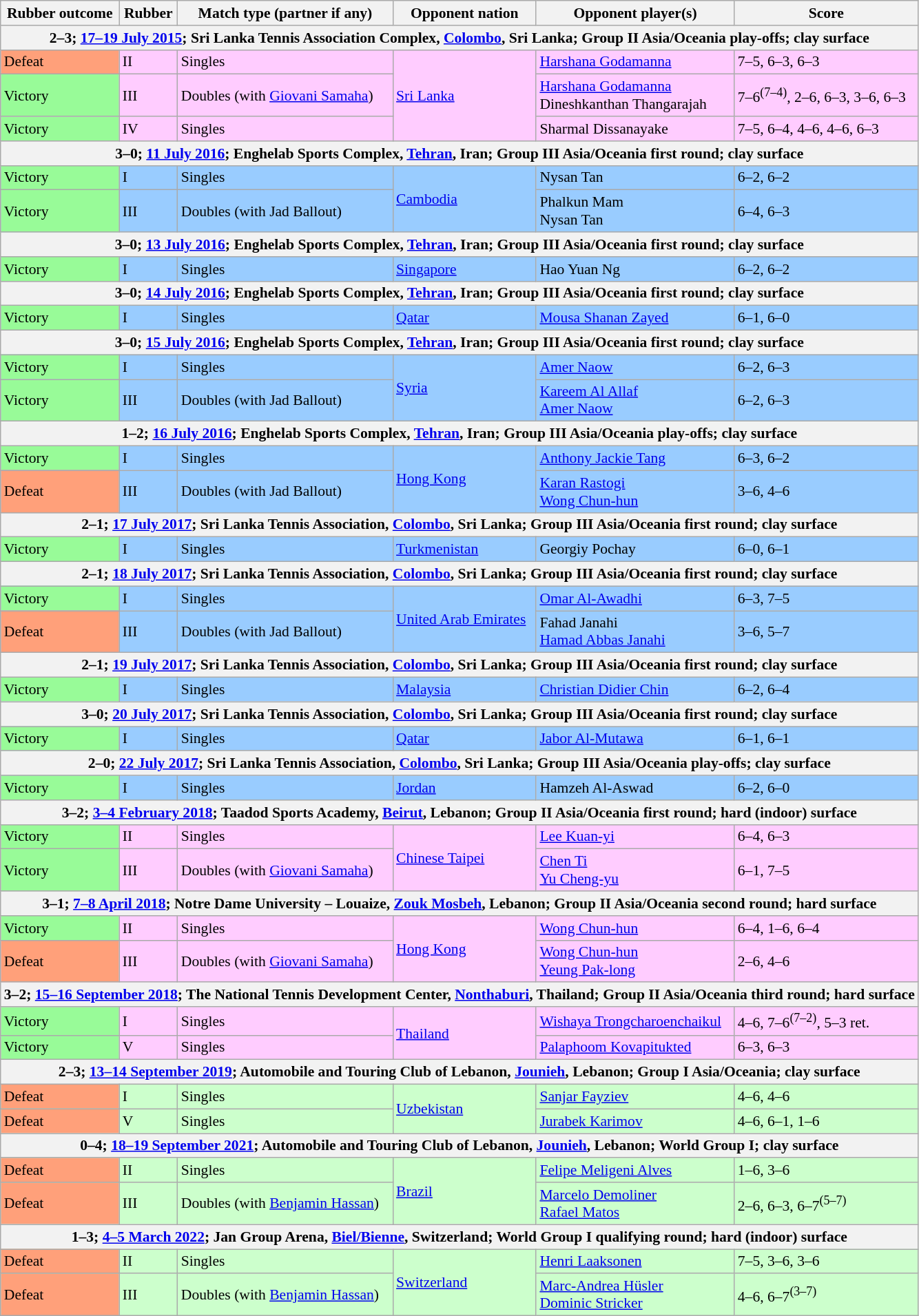<table class="wikitable" style="font-size:90%">
<tr>
<th>Rubber outcome</th>
<th>Rubber</th>
<th>Match type (partner if any)</th>
<th>Opponent nation</th>
<th>Opponent player(s)</th>
<th>Score</th>
</tr>
<tr>
<th colspan="6"><small></small>2–3; <a href='#'>17–19 July 2015</a>; Sri Lanka Tennis Association Complex, <a href='#'>Colombo</a>, Sri Lanka; Group II Asia/Oceania play-offs; clay surface</th>
</tr>
<tr style="background:#fcf;">
<td bgcolor="FFA07A">Defeat</td>
<td>II</td>
<td>Singles</td>
<td rowspan="3"> <a href='#'>Sri Lanka</a></td>
<td><a href='#'>Harshana Godamanna</a></td>
<td>7–5, 6–3, 6–3</td>
</tr>
<tr style="background:#fcf;">
<td bgcolor="98FB98">Victory</td>
<td>III</td>
<td>Doubles (with <a href='#'>Giovani Samaha</a>)</td>
<td><a href='#'>Harshana Godamanna</a><br>Dineshkanthan Thangarajah</td>
<td>7–6<sup>(7–4)</sup>, 2–6, 6–3, 3–6, 6–3</td>
</tr>
<tr style="background:#fcf;">
<td bgcolor="98FB98">Victory</td>
<td>IV</td>
<td>Singles</td>
<td>Sharmal Dissanayake</td>
<td>7–5, 6–4, 4–6, 4–6, 6–3</td>
</tr>
<tr>
<th colspan="6"><small></small>3–0; <a href='#'>11 July 2016</a>; Enghelab Sports Complex, <a href='#'>Tehran</a>, Iran; Group III Asia/Oceania first round; clay surface</th>
</tr>
<tr style="background:#9cf;">
<td bgcolor="98FB98">Victory</td>
<td>I</td>
<td>Singles</td>
<td rowspan="2"> <a href='#'>Cambodia</a></td>
<td>Nysan Tan</td>
<td>6–2, 6–2</td>
</tr>
<tr style="background:#9cf;">
<td bgcolor="98FB98">Victory</td>
<td>III</td>
<td>Doubles (with Jad Ballout)</td>
<td>Phalkun Mam<br>Nysan Tan</td>
<td>6–4, 6–3</td>
</tr>
<tr>
<th colspan="6"><small></small>3–0; <a href='#'>13 July 2016</a>; Enghelab Sports Complex, <a href='#'>Tehran</a>, Iran; Group III Asia/Oceania first round; clay surface</th>
</tr>
<tr style="background:#9cf;">
<td bgcolor="98FB98">Victory</td>
<td>I</td>
<td>Singles</td>
<td> <a href='#'>Singapore</a></td>
<td>Hao Yuan Ng</td>
<td>6–2, 6–2</td>
</tr>
<tr>
<th colspan="6"><small></small>3–0; <a href='#'>14 July 2016</a>; Enghelab Sports Complex, <a href='#'>Tehran</a>, Iran; Group III Asia/Oceania first round; clay surface</th>
</tr>
<tr style="background:#9cf;">
<td bgcolor="98FB98">Victory</td>
<td>I</td>
<td>Singles</td>
<td> <a href='#'>Qatar</a></td>
<td><a href='#'>Mousa Shanan Zayed</a></td>
<td>6–1, 6–0</td>
</tr>
<tr>
<th colspan="6"><small></small>3–0; <a href='#'>15 July 2016</a>; Enghelab Sports Complex, <a href='#'>Tehran</a>, Iran; Group III Asia/Oceania first round; clay surface</th>
</tr>
<tr style="background:#9cf;">
<td bgcolor="98FB98">Victory</td>
<td>I</td>
<td>Singles</td>
<td rowspan="2"> <a href='#'>Syria</a></td>
<td><a href='#'>Amer Naow</a></td>
<td>6–2, 6–3</td>
</tr>
<tr style="background:#9cf;">
<td bgcolor="98FB98">Victory</td>
<td>III</td>
<td>Doubles (with Jad Ballout)</td>
<td><a href='#'>Kareem Al Allaf</a><br><a href='#'>Amer Naow</a></td>
<td>6–2, 6–3</td>
</tr>
<tr>
<th colspan="6"><small></small>1–2; <a href='#'>16 July 2016</a>; Enghelab Sports Complex, <a href='#'>Tehran</a>, Iran; Group III Asia/Oceania play-offs; clay surface</th>
</tr>
<tr style="background:#9cf;">
<td bgcolor="98FB98">Victory</td>
<td>I</td>
<td>Singles</td>
<td rowspan="2"> <a href='#'>Hong Kong</a></td>
<td><a href='#'>Anthony Jackie Tang</a></td>
<td>6–3, 6–2</td>
</tr>
<tr style="background:#9cf;">
<td bgcolor="FFA07A">Defeat</td>
<td>III</td>
<td>Doubles (with Jad Ballout)</td>
<td><a href='#'>Karan Rastogi</a><br><a href='#'>Wong Chun-hun</a></td>
<td>3–6, 4–6</td>
</tr>
<tr>
<th colspan="6"><small></small>2–1; <a href='#'>17 July 2017</a>; Sri Lanka Tennis Association, <a href='#'>Colombo</a>, Sri Lanka; Group III Asia/Oceania first round; clay surface</th>
</tr>
<tr style="background:#9cf;">
<td bgcolor="98FB98">Victory</td>
<td>I</td>
<td>Singles</td>
<td> <a href='#'>Turkmenistan</a></td>
<td>Georgiy Pochay</td>
<td>6–0, 6–1</td>
</tr>
<tr>
<th colspan="6"><small></small>2–1; <a href='#'>18 July 2017</a>; Sri Lanka Tennis Association, <a href='#'>Colombo</a>, Sri Lanka; Group III Asia/Oceania first round; clay surface</th>
</tr>
<tr style="background:#9cf;">
<td bgcolor="98FB98">Victory</td>
<td>I</td>
<td>Singles</td>
<td rowspan="2"> <a href='#'>United Arab Emirates</a></td>
<td><a href='#'>Omar Al-Awadhi</a></td>
<td>6–3, 7–5</td>
</tr>
<tr style="background:#9cf;">
<td bgcolor="FFA07A">Defeat</td>
<td>III</td>
<td>Doubles (with Jad Ballout)</td>
<td>Fahad Janahi<br><a href='#'>Hamad Abbas Janahi</a></td>
<td>3–6, 5–7</td>
</tr>
<tr>
<th colspan="6"><small></small>2–1; <a href='#'>19 July 2017</a>; Sri Lanka Tennis Association, <a href='#'>Colombo</a>, Sri Lanka; Group III Asia/Oceania first round; clay surface</th>
</tr>
<tr style="background:#9cf;">
<td bgcolor="98FB98">Victory</td>
<td>I</td>
<td>Singles</td>
<td> <a href='#'>Malaysia</a></td>
<td><a href='#'>Christian Didier Chin</a></td>
<td>6–2, 6–4</td>
</tr>
<tr>
<th colspan="6"><small></small>3–0; <a href='#'>20 July 2017</a>; Sri Lanka Tennis Association, <a href='#'>Colombo</a>, Sri Lanka; Group III Asia/Oceania first round; clay surface</th>
</tr>
<tr style="background:#9cf;">
<td bgcolor="98FB98">Victory</td>
<td>I</td>
<td>Singles</td>
<td> <a href='#'>Qatar</a></td>
<td><a href='#'>Jabor Al-Mutawa</a></td>
<td>6–1, 6–1</td>
</tr>
<tr>
<th colspan="6"><small></small>2–0; <a href='#'>22 July 2017</a>; Sri Lanka Tennis Association, <a href='#'>Colombo</a>, Sri Lanka; Group III Asia/Oceania play-offs; clay surface</th>
</tr>
<tr style="background:#9cf;">
<td bgcolor="98FB98">Victory</td>
<td>I</td>
<td>Singles</td>
<td> <a href='#'>Jordan</a></td>
<td>Hamzeh Al-Aswad</td>
<td>6–2, 6–0</td>
</tr>
<tr>
<th colspan="6"><small></small>3–2; <a href='#'>3–4 February 2018</a>; Taadod Sports Academy, <a href='#'>Beirut</a>, Lebanon; Group II Asia/Oceania first round; hard (indoor) surface</th>
</tr>
<tr style="background:#fcf;">
<td bgcolor="98FB98">Victory</td>
<td>II</td>
<td>Singles</td>
<td rowspan="2"> <a href='#'>Chinese Taipei</a></td>
<td><a href='#'>Lee Kuan-yi</a></td>
<td>6–4, 6–3</td>
</tr>
<tr style="background:#fcf;">
<td bgcolor="98FB98">Victory</td>
<td>III</td>
<td>Doubles (with <a href='#'>Giovani Samaha</a>)</td>
<td><a href='#'>Chen Ti</a><br><a href='#'>Yu Cheng-yu</a></td>
<td>6–1, 7–5</td>
</tr>
<tr>
<th colspan="6"><small></small>3–1; <a href='#'>7–8 April 2018</a>; Notre Dame University – Louaize, <a href='#'>Zouk Mosbeh</a>, Lebanon; Group II Asia/Oceania second round; hard surface</th>
</tr>
<tr style="background:#fcf;">
<td bgcolor="98FB98">Victory</td>
<td>II</td>
<td>Singles</td>
<td rowspan="2"> <a href='#'>Hong Kong</a></td>
<td><a href='#'>Wong Chun-hun</a></td>
<td>6–4, 1–6, 6–4</td>
</tr>
<tr style="background:#fcf;">
<td bgcolor="FFA07A">Defeat</td>
<td>III</td>
<td>Doubles (with <a href='#'>Giovani Samaha</a>)</td>
<td><a href='#'>Wong Chun-hun</a><br><a href='#'>Yeung Pak-long</a></td>
<td>2–6, 4–6</td>
</tr>
<tr>
<th colspan="6"><small></small>3–2; <a href='#'>15–16 September 2018</a>; The National Tennis Development Center, <a href='#'>Nonthaburi</a>, Thailand; Group II Asia/Oceania third round; hard surface</th>
</tr>
<tr style="background:#fcf;">
<td bgcolor="98FB98">Victory</td>
<td>I</td>
<td>Singles</td>
<td rowspan="2"> <a href='#'>Thailand</a></td>
<td><a href='#'>Wishaya Trongcharoenchaikul</a></td>
<td>4–6, 7–6<sup>(7–2)</sup>, 5–3 ret.</td>
</tr>
<tr style="background:#fcf;">
<td bgcolor="98FB98">Victory</td>
<td>V</td>
<td>Singles</td>
<td><a href='#'>Palaphoom Kovapitukted</a></td>
<td>6–3, 6–3</td>
</tr>
<tr>
<th colspan="6"><small></small>2–3; <a href='#'>13–14 September 2019</a>; Automobile and Touring Club of Lebanon, <a href='#'>Jounieh</a>, Lebanon; Group I Asia/Oceania; clay surface</th>
</tr>
<tr style="background:#cfc;">
<td bgcolor="FFA07A">Defeat</td>
<td>I</td>
<td>Singles</td>
<td rowspan="2"> <a href='#'>Uzbekistan</a></td>
<td><a href='#'>Sanjar Fayziev</a></td>
<td>4–6, 4–6</td>
</tr>
<tr style="background:#cfc;">
<td bgcolor="FFA07A">Defeat</td>
<td>V</td>
<td>Singles</td>
<td><a href='#'>Jurabek Karimov</a></td>
<td>4–6, 6–1, 1–6</td>
</tr>
<tr>
<th colspan="6"><small></small>0–4; <a href='#'>18–19 September 2021</a>; Automobile and Touring Club of Lebanon, <a href='#'>Jounieh</a>, Lebanon; World Group I; clay surface</th>
</tr>
<tr style="background:#cfc;">
<td bgcolor="FFA07A">Defeat</td>
<td>II</td>
<td>Singles</td>
<td rowspan="2"> <a href='#'>Brazil</a></td>
<td><a href='#'>Felipe Meligeni Alves</a></td>
<td>1–6, 3–6</td>
</tr>
<tr style="background:#cfc;">
<td bgcolor="FFA07A">Defeat</td>
<td>III</td>
<td>Doubles (with <a href='#'>Benjamin Hassan</a>)</td>
<td><a href='#'>Marcelo Demoliner</a><br><a href='#'>Rafael Matos</a></td>
<td>2–6, 6–3, 6–7<sup>(5–7)</sup></td>
</tr>
<tr>
<th colspan="6"><small></small>1–3; <a href='#'>4–5 March 2022</a>; Jan Group Arena, <a href='#'>Biel/Bienne</a>, Switzerland; World Group I qualifying round; hard (indoor) surface</th>
</tr>
<tr style="background:#cfc;">
<td bgcolor="FFA07A">Defeat</td>
<td>II</td>
<td>Singles</td>
<td rowspan="2"> <a href='#'>Switzerland</a></td>
<td><a href='#'>Henri Laaksonen</a></td>
<td>7–5, 3–6, 3–6</td>
</tr>
<tr style="background:#cfc;">
<td bgcolor="FFA07A">Defeat</td>
<td>III</td>
<td>Doubles (with <a href='#'>Benjamin Hassan</a>)</td>
<td><a href='#'>Marc-Andrea Hüsler</a><br><a href='#'>Dominic Stricker</a></td>
<td>4–6, 6–7<sup>(3–7)</sup></td>
</tr>
</table>
